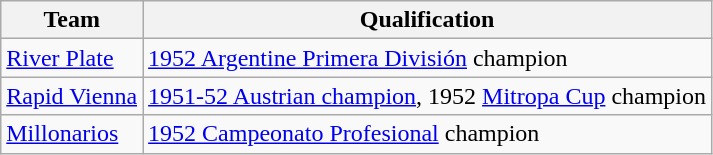<table class= wikitable sortable>
<tr>
<th>Team</th>
<th>Qualification</th>
</tr>
<tr>
<td> <a href='#'>River Plate</a></td>
<td><a href='#'>1952 Argentine Primera División</a> champion</td>
</tr>
<tr>
<td> <a href='#'>Rapid Vienna</a></td>
<td><a href='#'>1951-52 Austrian champion</a>, 1952 <a href='#'>Mitropa Cup</a> champion</td>
</tr>
<tr>
<td> <a href='#'>Millonarios</a></td>
<td><a href='#'>1952 Campeonato Profesional</a> champion</td>
</tr>
</table>
